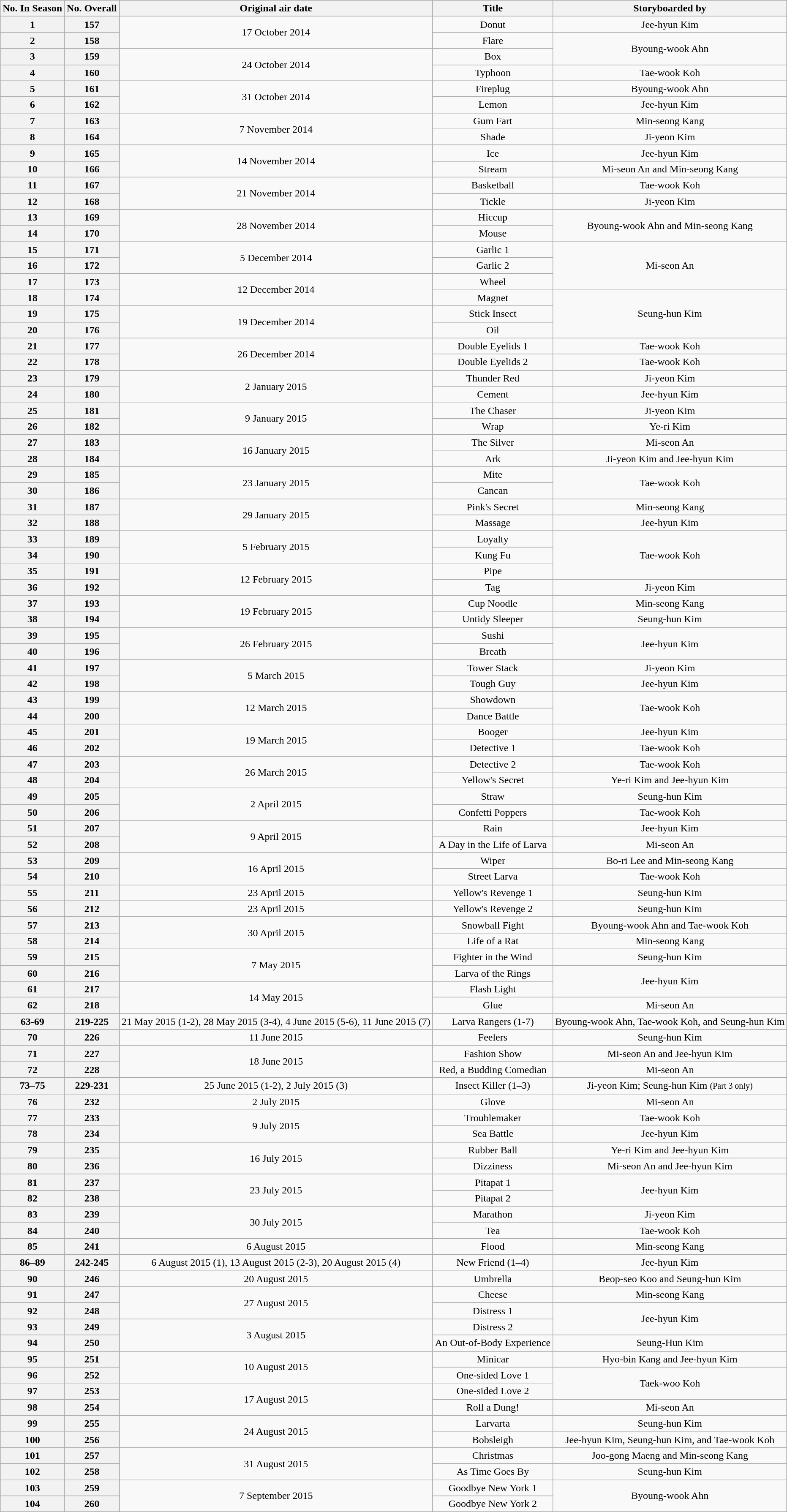<table class="wikitable" style="text-align:center">
<tr>
<th>No. In Season</th>
<th>No. Overall</th>
<th>Original air date</th>
<th>Title</th>
<th>Storyboarded by</th>
</tr>
<tr>
<th>1</th>
<th>157</th>
<td rowspan="2">17 October 2014</td>
<td>Donut</td>
<td>Jee-hyun Kim</td>
</tr>
<tr>
<th>2</th>
<th>158</th>
<td>Flare</td>
<td rowspan="2">Byoung-wook Ahn</td>
</tr>
<tr>
<th>3</th>
<th>159</th>
<td rowspan="2">24 October 2014</td>
<td>Box</td>
</tr>
<tr>
<th>4</th>
<th>160</th>
<td>Typhoon</td>
<td>Tae-wook Koh</td>
</tr>
<tr>
<th>5</th>
<th>161</th>
<td rowspan="2">31 October 2014</td>
<td>Fireplug</td>
<td>Byoung-wook Ahn</td>
</tr>
<tr>
<th>6</th>
<th>162</th>
<td>Lemon</td>
<td>Jee-hyun Kim</td>
</tr>
<tr>
<th>7</th>
<th>163</th>
<td rowspan="2">7 November 2014</td>
<td>Gum Fart</td>
<td>Min-seong Kang</td>
</tr>
<tr>
<th>8</th>
<th>164</th>
<td>Shade</td>
<td>Ji-yeon Kim</td>
</tr>
<tr>
<th>9</th>
<th>165</th>
<td rowspan="2">14 November 2014</td>
<td>Ice</td>
<td>Jee-hyun Kim</td>
</tr>
<tr>
<th>10</th>
<th>166</th>
<td>Stream</td>
<td>Mi-seon An and Min-seong Kang</td>
</tr>
<tr>
<th>11</th>
<th>167</th>
<td rowspan="2">21 November 2014</td>
<td>Basketball</td>
<td>Tae-wook Koh</td>
</tr>
<tr>
<th>12</th>
<th>168</th>
<td>Tickle</td>
<td>Ji-yeon Kim</td>
</tr>
<tr>
<th>13</th>
<th>169</th>
<td rowspan="2">28 November 2014</td>
<td>Hiccup</td>
<td rowspan="2">Byoung-wook Ahn and Min-seong Kang</td>
</tr>
<tr>
<th>14</th>
<th>170</th>
<td>Mouse</td>
</tr>
<tr>
<th>15</th>
<th>171</th>
<td rowspan="2">5 December 2014</td>
<td>Garlic 1</td>
<td rowspan="3">Mi-seon An</td>
</tr>
<tr>
<th>16</th>
<th>172</th>
<td>Garlic 2</td>
</tr>
<tr>
<th>17</th>
<th>173</th>
<td rowspan="2">12 December 2014</td>
<td>Wheel</td>
</tr>
<tr>
<th>18</th>
<th>174</th>
<td>Magnet</td>
<td rowspan="3">Seung-hun Kim</td>
</tr>
<tr>
<th>19</th>
<th>175</th>
<td rowspan="2">19 December 2014</td>
<td>Stick Insect</td>
</tr>
<tr>
<th>20</th>
<th>176</th>
<td>Oil</td>
</tr>
<tr>
<th>21</th>
<th>177</th>
<td rowspan="2">26 December 2014</td>
<td>Double Eyelids 1</td>
<td>Tae-wook Koh</td>
</tr>
<tr>
<th>22</th>
<th>178</th>
<td>Double Eyelids 2</td>
<td>Tae-wook Koh</td>
</tr>
<tr>
<th>23</th>
<th>179</th>
<td rowspan="2">2 January 2015</td>
<td>Thunder Red</td>
<td>Ji-yeon Kim</td>
</tr>
<tr>
<th>24</th>
<th>180</th>
<td>Cement</td>
<td>Jee-hyun Kim</td>
</tr>
<tr>
<th>25</th>
<th>181</th>
<td rowspan="2">9 January 2015</td>
<td>The Chaser</td>
<td>Ji-yeon Kim</td>
</tr>
<tr>
<th>26</th>
<th>182</th>
<td>Wrap</td>
<td>Ye-ri Kim</td>
</tr>
<tr>
<th>27</th>
<th>183</th>
<td rowspan="2">16 January 2015</td>
<td>The Silver</td>
<td>Mi-seon An</td>
</tr>
<tr>
<th>28</th>
<th>184</th>
<td>Ark</td>
<td>Ji-yeon Kim and Jee-hyun Kim</td>
</tr>
<tr>
<th>29</th>
<th>185</th>
<td rowspan="2">23 January 2015</td>
<td>Mite</td>
<td rowspan="2">Tae-wook Koh</td>
</tr>
<tr>
<th>30</th>
<th>186</th>
<td>Cancan</td>
</tr>
<tr>
<th>31</th>
<th>187</th>
<td rowspan="2">29 January 2015</td>
<td>Pink's Secret</td>
<td>Min-seong Kang</td>
</tr>
<tr>
<th>32</th>
<th>188</th>
<td>Massage</td>
<td>Jee-hyun Kim</td>
</tr>
<tr>
<th>33</th>
<th>189</th>
<td rowspan="2">5 February 2015</td>
<td>Loyalty</td>
<td rowspan="3">Tae-wook Koh</td>
</tr>
<tr>
<th>34</th>
<th>190</th>
<td>Kung Fu</td>
</tr>
<tr>
<th>35</th>
<th>191</th>
<td rowspan="2">12 February 2015</td>
<td>Pipe</td>
</tr>
<tr>
<th>36</th>
<th>192</th>
<td>Tag</td>
<td>Ji-yeon Kim</td>
</tr>
<tr>
<th>37</th>
<th>193</th>
<td rowspan="2">19 February 2015</td>
<td>Cup Noodle</td>
<td>Min-seong Kang</td>
</tr>
<tr>
<th>38</th>
<th>194</th>
<td>Untidy Sleeper</td>
<td>Seung-hun Kim</td>
</tr>
<tr>
<th>39</th>
<th>195</th>
<td rowspan="2">26 February 2015</td>
<td>Sushi</td>
<td rowspan="2">Jee-hyun Kim</td>
</tr>
<tr>
<th>40</th>
<th>196</th>
<td>Breath</td>
</tr>
<tr>
<th>41</th>
<th>197</th>
<td rowspan="2">5 March 2015</td>
<td>Tower Stack</td>
<td>Ji-yeon Kim</td>
</tr>
<tr>
<th>42</th>
<th>198</th>
<td>Tough Guy</td>
<td>Jee-hyun Kim</td>
</tr>
<tr>
<th>43</th>
<th>199</th>
<td rowspan="2">12 March 2015</td>
<td>Showdown</td>
<td rowspan="2">Tae-wook Koh</td>
</tr>
<tr>
<th>44</th>
<th>200</th>
<td>Dance Battle</td>
</tr>
<tr>
<th>45</th>
<th>201</th>
<td rowspan="2">19 March 2015</td>
<td>Booger</td>
<td>Jee-hyun Kim</td>
</tr>
<tr>
<th>46</th>
<th>202</th>
<td>Detective 1</td>
<td>Tae-wook Koh</td>
</tr>
<tr>
<th>47</th>
<th>203</th>
<td rowspan="2">26 March 2015</td>
<td>Detective 2</td>
<td>Tae-wook Koh</td>
</tr>
<tr>
<th>48</th>
<th>204</th>
<td>Yellow's Secret</td>
<td>Ye-ri Kim and Jee-hyun Kim</td>
</tr>
<tr>
<th>49</th>
<th>205</th>
<td rowspan="2">2 April 2015</td>
<td>Straw</td>
<td>Seung-hun Kim</td>
</tr>
<tr>
<th>50</th>
<th>206</th>
<td>Confetti Poppers</td>
<td>Tae-wook Koh</td>
</tr>
<tr>
<th>51</th>
<th>207</th>
<td rowspan="2">9 April 2015</td>
<td>Rain</td>
<td>Jee-hyun Kim</td>
</tr>
<tr>
<th>52</th>
<th>208</th>
<td>A Day in the Life of Larva</td>
<td>Mi-seon An</td>
</tr>
<tr>
<th>53</th>
<th>209</th>
<td rowspan="2">16 April 2015</td>
<td>Wiper</td>
<td>Bo-ri Lee and Min-seong Kang</td>
</tr>
<tr>
<th>54</th>
<th>210</th>
<td>Street Larva</td>
<td>Tae-wook Koh</td>
</tr>
<tr>
<th>55</th>
<th>211</th>
<td>23 April 2015</td>
<td>Yellow's Revenge 1</td>
<td>Seung-hun Kim</td>
</tr>
<tr>
<th>56</th>
<th>212</th>
<td>23 April 2015</td>
<td>Yellow's Revenge 2</td>
<td>Seung-hun Kim</td>
</tr>
<tr>
<th>57</th>
<th>213</th>
<td rowspan="2">30 April 2015</td>
<td>Snowball Fight</td>
<td>Byoung-wook Ahn and Tae-wook Koh</td>
</tr>
<tr>
<th>58</th>
<th>214</th>
<td>Life of a Rat</td>
<td>Min-seong Kang</td>
</tr>
<tr>
<th>59</th>
<th>215</th>
<td rowspan="2">7 May 2015</td>
<td>Fighter in the Wind</td>
<td>Seung-hun Kim</td>
</tr>
<tr>
<th>60</th>
<th>216</th>
<td>Larva of the Rings</td>
<td rowspan="2">Jee-hyun Kim</td>
</tr>
<tr>
<th>61</th>
<th>217</th>
<td rowspan="2">14 May 2015</td>
<td>Flash Light</td>
</tr>
<tr>
<th>62</th>
<th>218</th>
<td>Glue</td>
<td>Mi-seon An</td>
</tr>
<tr>
<th>63-69</th>
<th>219-225</th>
<td>21 May 2015 (1-2), 28 May 2015 (3-4), 4 June 2015 (5-6), 11 June 2015 (7)</td>
<td>Larva Rangers (1-7)</td>
<td>Byoung-wook Ahn, Tae-wook Koh, and Seung-hun Kim</td>
</tr>
<tr>
<th>70</th>
<th>226</th>
<td>11 June 2015</td>
<td>Feelers</td>
<td>Seung-hun Kim</td>
</tr>
<tr>
<th>71</th>
<th>227</th>
<td rowspan="2">18 June 2015</td>
<td>Fashion Show</td>
<td>Mi-seon An and Jee-hyun Kim</td>
</tr>
<tr>
<th>72</th>
<th>228</th>
<td>Red, a Budding Comedian</td>
<td>Mi-seon An</td>
</tr>
<tr>
<th>73–75</th>
<th>229-231</th>
<td>25 June 2015 (1-2), 2 July 2015 (3)</td>
<td>Insect Killer (1–3)</td>
<td>Ji-yeon Kim; Seung-hun Kim <small>(Part 3 only)</small></td>
</tr>
<tr>
<th>76</th>
<th>232</th>
<td>2 July 2015</td>
<td>Glove</td>
<td>Mi-seon An</td>
</tr>
<tr>
<th>77</th>
<th>233</th>
<td rowspan="2">9 July 2015</td>
<td>Troublemaker</td>
<td>Tae-wook Koh</td>
</tr>
<tr>
<th>78</th>
<th>234</th>
<td>Sea Battle</td>
<td>Jee-hyun Kim</td>
</tr>
<tr>
<th>79</th>
<th>235</th>
<td rowspan="2">16 July 2015</td>
<td>Rubber Ball</td>
<td>Ye-ri Kim and Jee-hyun Kim</td>
</tr>
<tr>
<th>80</th>
<th>236</th>
<td>Dizziness</td>
<td>Mi-seon An and Jee-hyun Kim</td>
</tr>
<tr>
<th>81</th>
<th>237</th>
<td rowspan="2">23 July 2015</td>
<td>Pitapat 1</td>
<td rowspan="2">Jee-hyun Kim</td>
</tr>
<tr>
<th>82</th>
<th>238</th>
<td Pitapat 2>Pitapat 2</td>
</tr>
<tr>
<th>83</th>
<th>239</th>
<td rowspan="2">30 July 2015</td>
<td>Marathon</td>
<td>Ji-yeon Kim</td>
</tr>
<tr>
<th>84</th>
<th>240</th>
<td>Tea</td>
<td>Tae-wook Koh</td>
</tr>
<tr>
<th>85</th>
<th>241</th>
<td>6 August 2015</td>
<td>Flood</td>
<td>Min-seong Kang</td>
</tr>
<tr>
<th>86–89</th>
<th>242-245</th>
<td>6 August 2015 (1), 13 August 2015 (2-3), 20 August 2015 (4)</td>
<td>New Friend (1–4)</td>
<td>Jee-hyun Kim</td>
</tr>
<tr>
<th>90</th>
<th>246</th>
<td>20 August 2015</td>
<td>Umbrella</td>
<td>Beop-seo Koo and Seung-hun Kim</td>
</tr>
<tr>
<th>91</th>
<th>247</th>
<td rowspan="2">27 August 2015</td>
<td>Cheese</td>
<td>Min-seong Kang</td>
</tr>
<tr>
<th>92</th>
<th>248</th>
<td>Distress 1</td>
<td rowspan="2">Jee-hyun Kim</td>
</tr>
<tr>
<th>93</th>
<th>249</th>
<td rowspan="2">3 August 2015</td>
<td>Distress 2</td>
</tr>
<tr>
<th>94</th>
<th>250</th>
<td>An Out-of-Body Experience</td>
<td>Seung-Hun Kim</td>
</tr>
<tr>
<th>95</th>
<th>251</th>
<td rowspan="2">10 August 2015</td>
<td>Minicar</td>
<td>Hyo-bin Kang and Jee-hyun Kim</td>
</tr>
<tr>
<th>96</th>
<th>252</th>
<td>One-sided Love 1</td>
<td rowspan="2">Taek-woo Koh</td>
</tr>
<tr>
<th>97</th>
<th>253</th>
<td rowspan="2">17 August 2015</td>
<td>One-sided Love 2</td>
</tr>
<tr>
<th>98</th>
<th>254</th>
<td>Roll a Dung!</td>
<td>Mi-seon An</td>
</tr>
<tr>
<th>99</th>
<th>255</th>
<td rowspan="2">24 August 2015</td>
<td>Larvarta</td>
<td>Seung-hun Kim</td>
</tr>
<tr>
<th>100</th>
<th>256</th>
<td>Bobsleigh</td>
<td>Jee-hyun Kim, Seung-hun Kim, and Tae-wook Koh</td>
</tr>
<tr>
<th>101</th>
<th>257</th>
<td rowspan="2">31 August 2015</td>
<td>Christmas</td>
<td>Joo-gong Maeng and Min-seong Kang</td>
</tr>
<tr>
<th>102</th>
<th>258</th>
<td>As Time Goes By</td>
<td>Seung-hun Kim</td>
</tr>
<tr>
<th>103</th>
<th>259</th>
<td rowspan="2">7 September 2015</td>
<td>Goodbye New York 1</td>
<td rowspan="2">Byoung-wook Ahn</td>
</tr>
<tr>
<th>104</th>
<th>260</th>
<td>Goodbye New York 2</td>
</tr>
</table>
